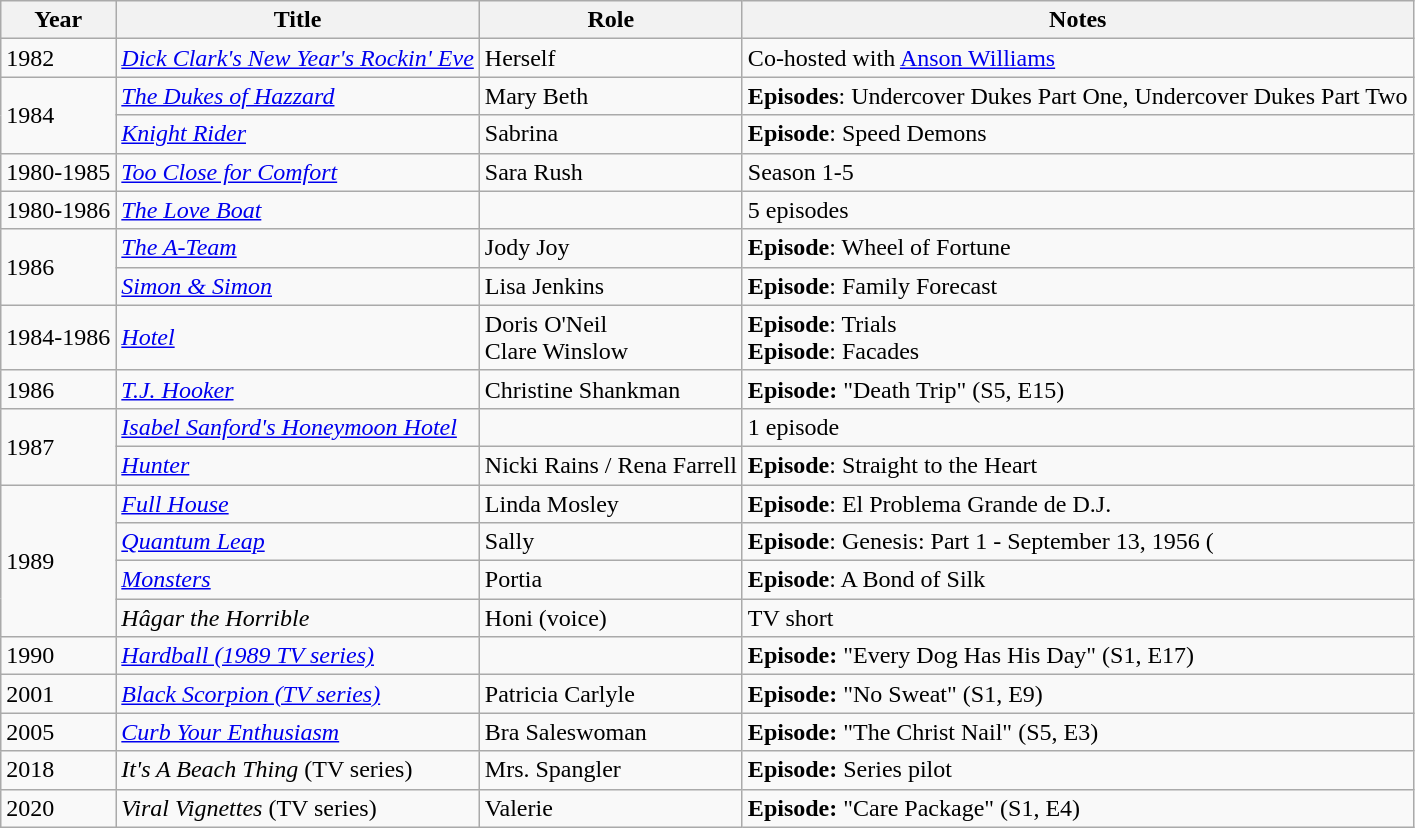<table class="wikitable sortable">
<tr>
<th>Year</th>
<th>Title</th>
<th>Role</th>
<th>Notes</th>
</tr>
<tr>
<td>1982</td>
<td><em><a href='#'>Dick Clark's New Year's Rockin' Eve</a></em></td>
<td>Herself</td>
<td>Co-hosted with <a href='#'>Anson Williams</a></td>
</tr>
<tr>
<td rowspan=2>1984</td>
<td><em><a href='#'>The Dukes of Hazzard</a></em></td>
<td>Mary Beth</td>
<td><strong>Episodes</strong>: Undercover Dukes Part One, Undercover Dukes Part Two </td>
</tr>
<tr>
<td><em><a href='#'>Knight Rider</a></em></td>
<td>Sabrina</td>
<td><strong>Episode</strong>: Speed Demons </td>
</tr>
<tr>
<td>1980-1985</td>
<td><em><a href='#'>Too Close for Comfort</a></em></td>
<td>Sara Rush</td>
<td>Season 1-5 </td>
</tr>
<tr>
<td>1980-1986</td>
<td><em><a href='#'>The Love Boat</a></em></td>
<td></td>
<td>5 episodes </td>
</tr>
<tr>
<td rowspan= "2">1986</td>
<td><em><a href='#'>The A-Team</a></em></td>
<td>Jody Joy</td>
<td><strong>Episode</strong>: Wheel of Fortune</td>
</tr>
<tr>
<td><em><a href='#'>Simon & Simon</a></em></td>
<td>Lisa Jenkins</td>
<td><strong>Episode</strong>: Family Forecast</td>
</tr>
<tr>
<td>1984-1986</td>
<td><em><a href='#'>Hotel</a></em></td>
<td>Doris O'Neil<br>Clare Winslow</td>
<td><strong>Episode</strong>: Trials<br><strong>Episode</strong>: Facades</td>
</tr>
<tr>
<td>1986</td>
<td><em><a href='#'>T.J. Hooker</a></em></td>
<td>Christine Shankman</td>
<td><strong>Episode:</strong> "Death Trip" (S5, E15)</td>
</tr>
<tr>
<td rowspan= "2">1987</td>
<td><em><a href='#'>Isabel Sanford's Honeymoon Hotel</a></em></td>
<td></td>
<td>1 episode</td>
</tr>
<tr>
<td><em><a href='#'> Hunter</a></em></td>
<td>Nicki Rains / Rena Farrell</td>
<td><strong>Episode</strong>: Straight to the Heart</td>
</tr>
<tr>
<td rowspan= "4">1989</td>
<td><em><a href='#'>Full House</a></em></td>
<td>Linda Mosley</td>
<td><strong>Episode</strong>: El Problema Grande de D.J.</td>
</tr>
<tr>
<td><em><a href='#'>Quantum Leap</a></em></td>
<td>Sally</td>
<td><strong>Episode</strong>: Genesis: Part 1 - September 13, 1956 (</td>
</tr>
<tr>
<td><em><a href='#'>Monsters</a></em></td>
<td>Portia</td>
<td><strong>Episode</strong>: A Bond of Silk</td>
</tr>
<tr>
<td><em>Hâgar the Horrible</em></td>
<td>Honi (voice)</td>
<td>TV short</td>
</tr>
<tr>
<td>1990</td>
<td><em><a href='#'>Hardball (1989 TV series)</a></em></td>
<td></td>
<td><strong>Episode:</strong> "Every Dog Has His Day" (S1, E17)</td>
</tr>
<tr>
<td>2001</td>
<td><em><a href='#'>Black Scorpion (TV series)</a></em></td>
<td>Patricia Carlyle</td>
<td><strong>Episode:</strong> "No Sweat" (S1, E9)</td>
</tr>
<tr>
<td>2005</td>
<td><em><a href='#'>Curb Your Enthusiasm</a></em></td>
<td>Bra Saleswoman</td>
<td><strong>Episode:</strong> "The Christ Nail" (S5, E3)</td>
</tr>
<tr>
<td>2018</td>
<td><em>It's A Beach Thing</em> (TV series)</td>
<td>Mrs. Spangler</td>
<td><strong>Episode:</strong> Series pilot</td>
</tr>
<tr>
<td>2020</td>
<td><em>Viral Vignettes</em> (TV series)</td>
<td>Valerie</td>
<td><strong>Episode:</strong> "Care Package" (S1, E4)</td>
</tr>
</table>
